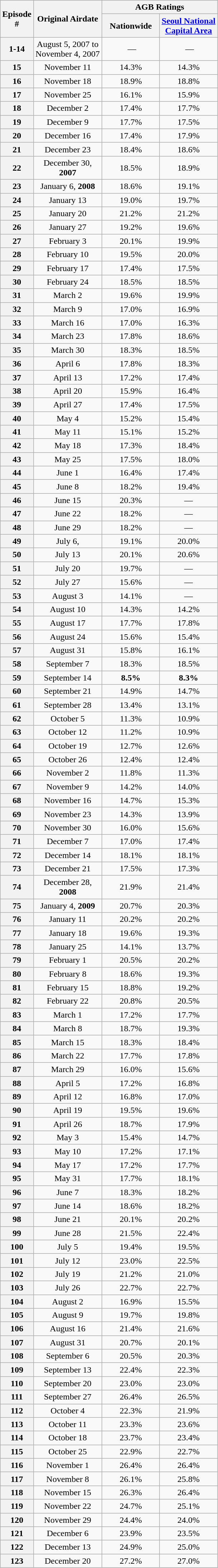<table class=wikitable style="text-align:center">
<tr>
<th rowspan="2" width=40>Episode #</th>
<th rowspan="2" width=120>Original Airdate</th>
<th colspan="2">AGB Ratings</th>
</tr>
<tr>
<th width=100>Nationwide</th>
<th width=100><a href='#'>Seoul National Capital Area</a></th>
</tr>
<tr>
<th>1-14</th>
<td>August 5, 2007 to November 4, 2007</td>
<td> —</td>
<td> —</td>
</tr>
<tr>
<th>15</th>
<td>November 11</td>
<td>14.3%</td>
<td>14.3%</td>
</tr>
<tr>
<th>16</th>
<td>November 18</td>
<td>18.9%</td>
<td>18.8%</td>
</tr>
<tr>
<th>17</th>
<td>November 25</td>
<td>16.1%</td>
<td>15.9%</td>
</tr>
<tr>
<th>18</th>
<td>December 2</td>
<td>17.4%</td>
<td>17.7%</td>
</tr>
<tr>
<th>19</th>
<td>December 9</td>
<td>17.7%</td>
<td>17.5%</td>
</tr>
<tr>
<th>20</th>
<td>December 16</td>
<td>17.4%</td>
<td>17.9%</td>
</tr>
<tr>
<th>21</th>
<td>December 23</td>
<td>18.4%</td>
<td>18.6%</td>
</tr>
<tr>
<th>22</th>
<td>December 30, <strong>2007</strong></td>
<td>18.5%</td>
<td>18.9%</td>
</tr>
<tr>
<th>23</th>
<td>January 6, <strong>2008</strong></td>
<td>18.6%</td>
<td>19.1%</td>
</tr>
<tr>
<th>24</th>
<td>January 13</td>
<td>19.0%</td>
<td>19.7%</td>
</tr>
<tr>
<th>25</th>
<td>January 20</td>
<td>21.2%</td>
<td>21.2%</td>
</tr>
<tr>
<th>26</th>
<td>January 27</td>
<td>19.2%</td>
<td>19.6%</td>
</tr>
<tr>
<th>27</th>
<td>February 3</td>
<td>20.1%</td>
<td>19.9%</td>
</tr>
<tr>
<th>28</th>
<td>February 10</td>
<td>19.5%</td>
<td>20.0%</td>
</tr>
<tr>
<th>29</th>
<td>February 17</td>
<td>17.4%</td>
<td>17.5%</td>
</tr>
<tr>
<th>30</th>
<td>February 24</td>
<td>18.5%</td>
<td>18.5%</td>
</tr>
<tr>
<th>31</th>
<td>March 2</td>
<td>19.6%</td>
<td>19.9%</td>
</tr>
<tr>
<th>32</th>
<td>March 9</td>
<td>17.0%</td>
<td>16.9%</td>
</tr>
<tr>
<th>33</th>
<td>March 16</td>
<td>17.0%</td>
<td>16.3%</td>
</tr>
<tr>
<th>34</th>
<td>March 23</td>
<td>17.8%</td>
<td>18.6%</td>
</tr>
<tr>
<th>35</th>
<td>March 30</td>
<td>18.3%</td>
<td>18.5%</td>
</tr>
<tr>
<th>36</th>
<td>April 6</td>
<td>17.8%</td>
<td>18.3%</td>
</tr>
<tr>
<th>37</th>
<td>April 13</td>
<td>17.2%</td>
<td>17.4%</td>
</tr>
<tr>
<th>38</th>
<td>April 20</td>
<td>15.9%</td>
<td>16.4%</td>
</tr>
<tr>
<th>39</th>
<td>April 27</td>
<td>17.4%</td>
<td>17.5%</td>
</tr>
<tr>
<th>40</th>
<td>May 4</td>
<td>15.2%</td>
<td>15.4%</td>
</tr>
<tr>
<th>41</th>
<td>May 11</td>
<td>15.1%</td>
<td>15.2%</td>
</tr>
<tr>
<th>42</th>
<td>May 18</td>
<td>17.3%</td>
<td>18.4%</td>
</tr>
<tr>
<th>43</th>
<td>May 25</td>
<td>17.5%</td>
<td>18.0%</td>
</tr>
<tr>
<th>44</th>
<td>June 1</td>
<td>16.4%</td>
<td>17.4%</td>
</tr>
<tr>
<th>45</th>
<td>June 8</td>
<td>18.2%</td>
<td>19.4%</td>
</tr>
<tr>
<th>46</th>
<td>June 15</td>
<td>20.3%</td>
<td>—</td>
</tr>
<tr>
<th>47</th>
<td>June 22</td>
<td>18.2%</td>
<td>—</td>
</tr>
<tr>
<th>48</th>
<td>June 29</td>
<td>18.2%</td>
<td>—</td>
</tr>
<tr>
<th>49</th>
<td>July 6,</td>
<td>19.1%</td>
<td>20.0%</td>
</tr>
<tr>
<th>50</th>
<td>July 13</td>
<td>20.1%</td>
<td>20.6%</td>
</tr>
<tr>
<th>51</th>
<td>July 20</td>
<td>19.7%</td>
<td>—</td>
</tr>
<tr>
<th>52</th>
<td>July 27</td>
<td>15.6%</td>
<td>—</td>
</tr>
<tr>
<th>53</th>
<td>August 3</td>
<td>14.1%</td>
<td>—</td>
</tr>
<tr>
<th>54</th>
<td>August 10</td>
<td>14.3%</td>
<td>14.2%</td>
</tr>
<tr>
<th>55</th>
<td>August 17</td>
<td>17.7%</td>
<td>17.8%</td>
</tr>
<tr>
<th>56</th>
<td>August 24</td>
<td>15.6%</td>
<td>15.4%</td>
</tr>
<tr>
<th>57</th>
<td>August 31</td>
<td>15.8%</td>
<td>16.1%</td>
</tr>
<tr>
<th>58</th>
<td>September 7</td>
<td>18.3%</td>
<td>18.5%</td>
</tr>
<tr>
<th>59</th>
<td>September 14</td>
<td><span><strong>8.5%</strong></span></td>
<td><span><strong>8.3%</strong></span></td>
</tr>
<tr>
<th>60</th>
<td>September 21</td>
<td>14.9%</td>
<td>14.7%</td>
</tr>
<tr>
<th>61</th>
<td>September 28</td>
<td>13.4%</td>
<td>13.1%</td>
</tr>
<tr>
<th>62</th>
<td>October 5</td>
<td>11.3%</td>
<td>10.9%</td>
</tr>
<tr>
<th>63</th>
<td>October 12</td>
<td>11.2%</td>
<td>10.9%</td>
</tr>
<tr>
<th>64</th>
<td>October 19</td>
<td>12.7%</td>
<td>12.6%</td>
</tr>
<tr>
<th>65</th>
<td>October 26</td>
<td>12.4%</td>
<td>12.4%</td>
</tr>
<tr>
<th>66</th>
<td>November 2</td>
<td>11.8%</td>
<td>11.3%</td>
</tr>
<tr>
<th>67</th>
<td>November 9</td>
<td>14.2%</td>
<td>14.0%</td>
</tr>
<tr>
<th>68</th>
<td>November 16</td>
<td>14.7%</td>
<td>15.3%</td>
</tr>
<tr>
<th>69</th>
<td>November 23</td>
<td>14.3%</td>
<td>13.9%</td>
</tr>
<tr>
<th>70</th>
<td>November 30</td>
<td>16.0%</td>
<td>15.6%</td>
</tr>
<tr>
<th>71</th>
<td>December 7</td>
<td>17.0%</td>
<td>17.4%</td>
</tr>
<tr>
<th>72</th>
<td>December 14</td>
<td>18.1%</td>
<td>18.1%</td>
</tr>
<tr>
<th>73</th>
<td>December 21</td>
<td>17.5%</td>
<td>17.3%</td>
</tr>
<tr>
<th>74</th>
<td>December 28, <strong>2008</strong></td>
<td>21.9%</td>
<td>21.4%</td>
</tr>
<tr>
<th>75</th>
<td>January 4, <strong>2009</strong></td>
<td>20.7%</td>
<td>20.3%</td>
</tr>
<tr>
<th>76</th>
<td>January 11</td>
<td>20.2%</td>
<td>20.2%</td>
</tr>
<tr>
<th>77</th>
<td>January 18</td>
<td>19.6%</td>
<td>19.3%</td>
</tr>
<tr>
<th>78</th>
<td>January 25</td>
<td>14.1%</td>
<td>13.7%</td>
</tr>
<tr>
<th>79</th>
<td>February 1</td>
<td>20.5%</td>
<td>20.2%</td>
</tr>
<tr>
<th>80</th>
<td>February 8</td>
<td>18.6%</td>
<td>19.3%</td>
</tr>
<tr>
<th>81</th>
<td>February 15</td>
<td>18.8%</td>
<td>19.2%</td>
</tr>
<tr>
<th>82</th>
<td>February 22</td>
<td>20.8%</td>
<td>20.5%</td>
</tr>
<tr>
<th>83</th>
<td>March 1</td>
<td>17.2%</td>
<td>17.7%</td>
</tr>
<tr>
<th>84</th>
<td>March 8</td>
<td>18.7%</td>
<td>19.3%</td>
</tr>
<tr>
<th>85</th>
<td>March 15</td>
<td>18.3%</td>
<td>18.4%</td>
</tr>
<tr>
<th>86</th>
<td>March 22</td>
<td>17.7%</td>
<td>17.8%</td>
</tr>
<tr>
<th>87</th>
<td>March 29</td>
<td>16.0%</td>
<td>15.6%</td>
</tr>
<tr>
<th>88</th>
<td>April 5</td>
<td>17.2%</td>
<td>16.8%</td>
</tr>
<tr>
<th>89</th>
<td>April 12</td>
<td>16.8%</td>
<td>17.0%</td>
</tr>
<tr>
<th>90</th>
<td>April 19</td>
<td>19.5%</td>
<td>19.6%</td>
</tr>
<tr>
<th>91</th>
<td>April 26</td>
<td>18.7%</td>
<td>17.9%</td>
</tr>
<tr>
<th>92</th>
<td>May 3</td>
<td>15.4%</td>
<td>14.7%</td>
</tr>
<tr>
<th>93</th>
<td>May 10</td>
<td>17.2%</td>
<td>17.1%</td>
</tr>
<tr>
<th>94</th>
<td>May 17</td>
<td>17.2%</td>
<td>17.7%</td>
</tr>
<tr>
<th>95</th>
<td>May 31</td>
<td>17.7%</td>
<td>18.1%</td>
</tr>
<tr>
<th>96</th>
<td>June 7</td>
<td>18.3%</td>
<td>18.2%</td>
</tr>
<tr>
<th>97</th>
<td>June 14</td>
<td>18.6%</td>
<td>18.2%</td>
</tr>
<tr>
<th>98</th>
<td>June 21</td>
<td>20.1%</td>
<td>20.2%</td>
</tr>
<tr>
<th>99</th>
<td>June 28</td>
<td>21.5%</td>
<td>22.4%</td>
</tr>
<tr>
<th>100</th>
<td>July 5</td>
<td>19.4%</td>
<td>19.5%</td>
</tr>
<tr>
<th>101</th>
<td>July 12</td>
<td>23.0%</td>
<td>22.5%</td>
</tr>
<tr>
<th>102</th>
<td>July 19</td>
<td>21.2%</td>
<td>21.0%</td>
</tr>
<tr>
<th>103</th>
<td>July 26</td>
<td>22.7%</td>
<td>22.7%</td>
</tr>
<tr>
<th>104</th>
<td>August 2</td>
<td>16.9%</td>
<td>15.5%</td>
</tr>
<tr>
<th>105</th>
<td>August 9</td>
<td>19.7%</td>
<td>19.8%</td>
</tr>
<tr>
<th>106</th>
<td>August 16</td>
<td>21.4%</td>
<td>21.6%</td>
</tr>
<tr>
<th>107</th>
<td>August 31</td>
<td>20.7%</td>
<td>20.1%</td>
</tr>
<tr>
<th>108</th>
<td>September 6</td>
<td>20.5%</td>
<td>20.3%</td>
</tr>
<tr>
<th>109</th>
<td>September 13</td>
<td>22.4%</td>
<td>22.3%</td>
</tr>
<tr>
<th>110</th>
<td>September 20</td>
<td>23.0%</td>
<td>23.0%</td>
</tr>
<tr>
<th>111</th>
<td>September 27</td>
<td>26.4%</td>
<td>26.5%</td>
</tr>
<tr>
<th>112</th>
<td>October 4</td>
<td>22.3%</td>
<td>21.9%</td>
</tr>
<tr>
<th>113</th>
<td>October 11</td>
<td>23.3%</td>
<td>23.6%</td>
</tr>
<tr>
<th>114</th>
<td>October 18</td>
<td>23.7%</td>
<td>23.4%</td>
</tr>
<tr>
<th>115</th>
<td>October 25</td>
<td>22.9%</td>
<td>22.7%</td>
</tr>
<tr>
<th>116</th>
<td>November 1</td>
<td>26.4%</td>
<td>26.4%</td>
</tr>
<tr>
<th>117</th>
<td>November 8</td>
<td>26.1%</td>
<td>25.8%</td>
</tr>
<tr>
<th>118</th>
<td>November 15</td>
<td>26.3%</td>
<td>26.4%</td>
</tr>
<tr>
<th>119</th>
<td>November 22</td>
<td>24.7%</td>
<td>25.1%</td>
</tr>
<tr>
<th>120</th>
<td>November 29</td>
<td>24.4%</td>
<td>24.0%</td>
</tr>
<tr>
<th>121</th>
<td>December 6</td>
<td>23.9%</td>
<td>23.5%</td>
</tr>
<tr>
<th>122</th>
<td>December 13</td>
<td>24.9%</td>
<td>25.0%</td>
</tr>
<tr>
<th>123</th>
<td>December 20</td>
<td>27.2%</td>
<td>27.0%</td>
</tr>
</table>
